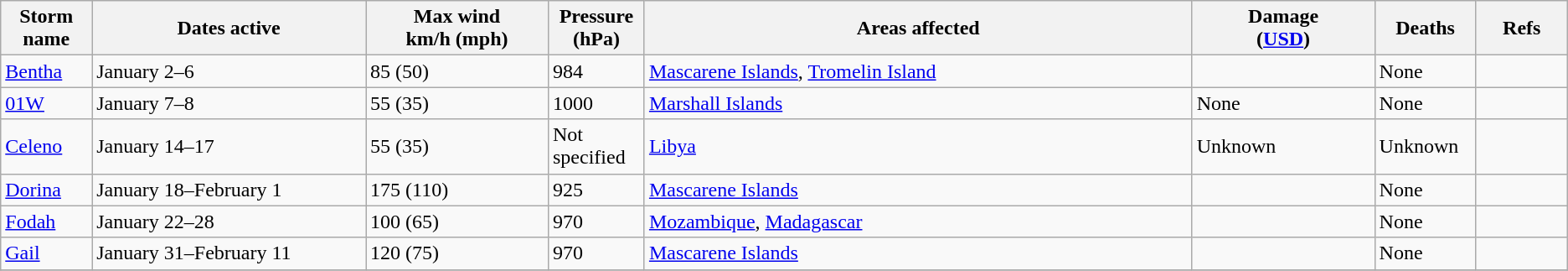<table class="wikitable sortable">
<tr>
<th width="5%">Storm name</th>
<th width="15%">Dates active</th>
<th width="10%">Max wind<br>km/h (mph)</th>
<th width="5%">Pressure<br>(hPa)</th>
<th width="30%">Areas affected</th>
<th width="10%">Damage<br>(<a href='#'>USD</a>)</th>
<th width="5%">Deaths</th>
<th width="5%">Refs</th>
</tr>
<tr>
<td><a href='#'>Bentha</a></td>
<td>January 2–6</td>
<td>85 (50)</td>
<td>984</td>
<td><a href='#'>Mascarene Islands</a>, <a href='#'>Tromelin Island</a></td>
<td></td>
<td>None</td>
<td></td>
</tr>
<tr>
<td><a href='#'>01W</a></td>
<td>January 7–8</td>
<td>55 (35)</td>
<td>1000</td>
<td><a href='#'>Marshall Islands</a></td>
<td>None</td>
<td>None</td>
<td></td>
</tr>
<tr>
<td><a href='#'>Celeno</a></td>
<td>January 14–17</td>
<td>55 (35)</td>
<td>Not specified</td>
<td><a href='#'>Libya</a></td>
<td>Unknown</td>
<td>Unknown</td>
<td></td>
</tr>
<tr>
<td><a href='#'>Dorina</a></td>
<td>January 18–February 1</td>
<td>175 (110)</td>
<td>925</td>
<td><a href='#'>Mascarene Islands</a></td>
<td></td>
<td>None</td>
<td></td>
</tr>
<tr>
<td><a href='#'>Fodah</a></td>
<td>January 22–28</td>
<td>100 (65)</td>
<td>970</td>
<td><a href='#'>Mozambique</a>, <a href='#'>Madagascar</a></td>
<td></td>
<td>None</td>
<td></td>
</tr>
<tr>
<td><a href='#'>Gail</a></td>
<td>January 31–February 11</td>
<td>120 (75)</td>
<td>970</td>
<td><a href='#'>Mascarene Islands</a></td>
<td></td>
<td>None</td>
<td></td>
</tr>
<tr>
</tr>
</table>
